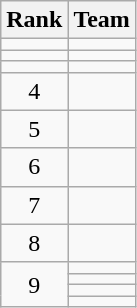<table class=wikitable style="text-align:center">
<tr>
<th>Rank</th>
<th>Team</th>
</tr>
<tr>
<td></td>
<td align=left></td>
</tr>
<tr>
<td></td>
<td align=left></td>
</tr>
<tr>
<td></td>
<td align=left></td>
</tr>
<tr>
<td>4</td>
<td align=left></td>
</tr>
<tr>
<td>5</td>
<td align=left></td>
</tr>
<tr>
<td>6</td>
<td align=left></td>
</tr>
<tr>
<td>7</td>
<td align=left></td>
</tr>
<tr>
<td>8</td>
<td align=left></td>
</tr>
<tr>
<td rowspan=4>9</td>
<td align=left></td>
</tr>
<tr>
<td align=left></td>
</tr>
<tr>
<td align=left></td>
</tr>
<tr>
<td align=left></td>
</tr>
</table>
